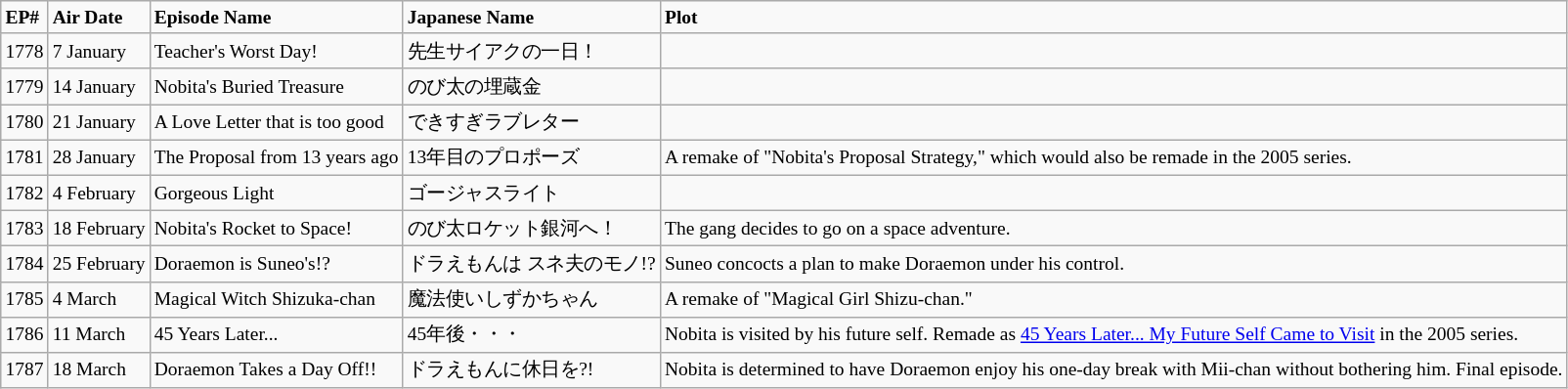<table class="wikitable" style="font-size:small;">
<tr>
<td><strong>EP#</strong></td>
<td><strong>Air Date</strong></td>
<td><strong>Episode Name</strong></td>
<td><strong>Japanese Name</strong></td>
<td><strong>Plot</strong></td>
</tr>
<tr>
<td>1778</td>
<td>7 January</td>
<td>Teacher's Worst Day!</td>
<td>先生サイアクの一日！</td>
<td></td>
</tr>
<tr>
<td>1779</td>
<td>14 January</td>
<td>Nobita's Buried Treasure</td>
<td>のび太の埋蔵金</td>
<td></td>
</tr>
<tr>
<td>1780</td>
<td>21 January</td>
<td>A Love Letter that is too good</td>
<td>できすぎラブレター</td>
<td></td>
</tr>
<tr>
<td>1781</td>
<td>28 January</td>
<td>The Proposal from 13 years ago</td>
<td>13年目のプロポーズ</td>
<td>A remake of "Nobita's Proposal Strategy," which would also be remade in the 2005 series.</td>
</tr>
<tr>
<td>1782</td>
<td>4 February</td>
<td>Gorgeous Light</td>
<td>ゴージャスライト</td>
<td></td>
</tr>
<tr>
<td>1783</td>
<td>18 February</td>
<td>Nobita's Rocket to Space!</td>
<td>のび太ロケット銀河へ！</td>
<td>The gang decides to go on a space adventure.</td>
</tr>
<tr>
<td>1784</td>
<td>25 February</td>
<td>Doraemon is Suneo's!?</td>
<td>ドラえもんは スネ夫のモノ!?</td>
<td>Suneo concocts a plan to make Doraemon under his control.</td>
</tr>
<tr>
<td>1785</td>
<td>4 March</td>
<td>Magical Witch Shizuka-chan</td>
<td>魔法使いしずかちゃん</td>
<td>A remake of "Magical Girl Shizu-chan."</td>
</tr>
<tr>
<td>1786</td>
<td>11 March</td>
<td>45 Years Later...</td>
<td>45年後・・・</td>
<td>Nobita is visited by his future self. Remade as <a href='#'>45 Years Later... My Future Self Came to Visit</a> in the 2005 series.</td>
</tr>
<tr>
<td>1787</td>
<td>18 March</td>
<td>Doraemon Takes a Day Off!!</td>
<td>ドラえもんに休日を?!</td>
<td>Nobita is determined to have Doraemon enjoy his one-day break with Mii-chan without bothering him. Final episode.</td>
</tr>
</table>
